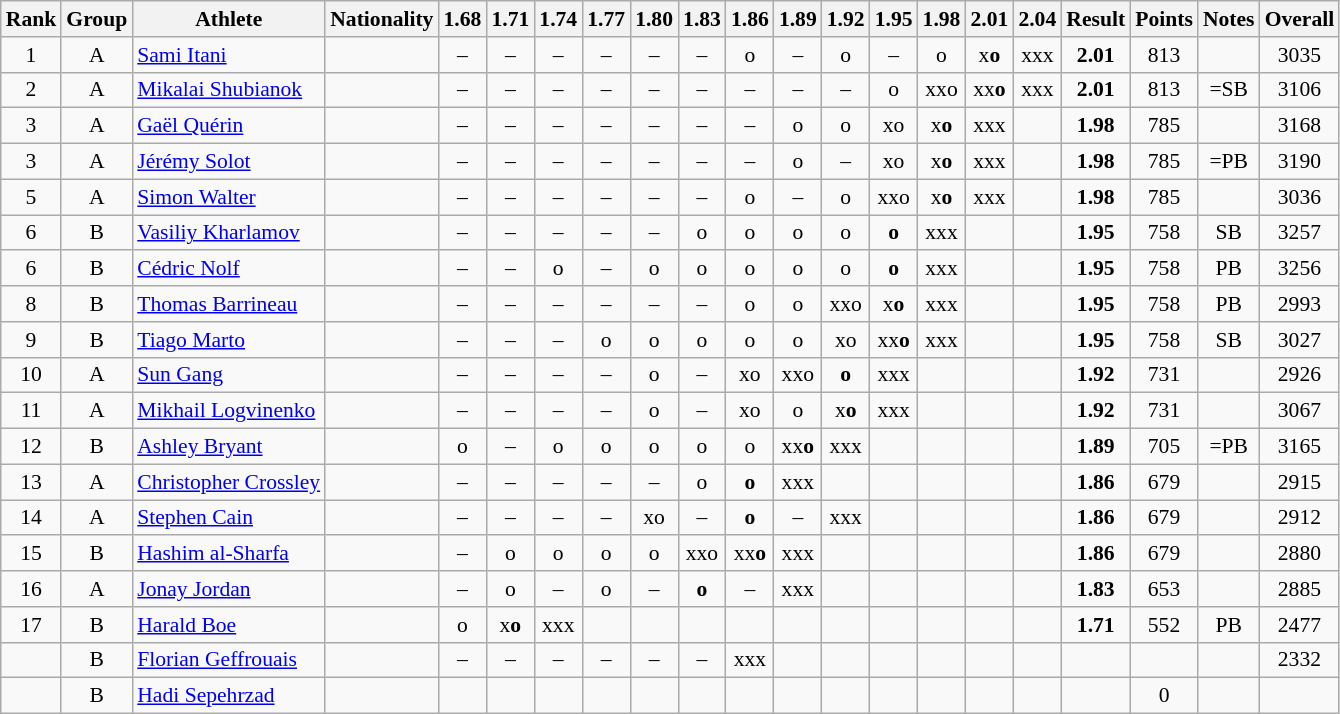<table class="wikitable sortable" style="text-align:center;font-size:90%">
<tr>
<th>Rank</th>
<th>Group</th>
<th>Athlete</th>
<th>Nationality</th>
<th>1.68</th>
<th>1.71</th>
<th>1.74</th>
<th>1.77</th>
<th>1.80</th>
<th>1.83</th>
<th>1.86</th>
<th>1.89</th>
<th>1.92</th>
<th>1.95</th>
<th>1.98</th>
<th>2.01</th>
<th>2.04</th>
<th>Result</th>
<th>Points</th>
<th>Notes</th>
<th>Overall</th>
</tr>
<tr>
<td>1</td>
<td>A</td>
<td align="left"><a href='#'>Sami Itani</a></td>
<td align=left></td>
<td>–</td>
<td>–</td>
<td>–</td>
<td>–</td>
<td>–</td>
<td>–</td>
<td>o</td>
<td>–</td>
<td>o</td>
<td>–</td>
<td>o</td>
<td>x<strong>o</strong></td>
<td>xxx</td>
<td><strong>2.01</strong></td>
<td>813</td>
<td></td>
<td>3035</td>
</tr>
<tr>
<td>2</td>
<td>A</td>
<td align="left"><a href='#'>Mikalai Shubianok</a></td>
<td align=left></td>
<td>–</td>
<td>–</td>
<td>–</td>
<td>–</td>
<td>–</td>
<td>–</td>
<td>–</td>
<td>–</td>
<td>–</td>
<td>o</td>
<td>xxo</td>
<td>xx<strong>o</strong></td>
<td>xxx</td>
<td><strong>2.01</strong></td>
<td>813</td>
<td>=SB</td>
<td>3106</td>
</tr>
<tr>
<td>3</td>
<td>A</td>
<td align="left"><a href='#'>Gaël Quérin</a></td>
<td align=left></td>
<td>–</td>
<td>–</td>
<td>–</td>
<td>–</td>
<td>–</td>
<td>–</td>
<td>–</td>
<td>o</td>
<td>o</td>
<td>xo</td>
<td>x<strong>o</strong></td>
<td>xxx</td>
<td></td>
<td><strong>1.98</strong></td>
<td>785</td>
<td></td>
<td>3168</td>
</tr>
<tr>
<td>3</td>
<td>A</td>
<td align="left"><a href='#'>Jérémy Solot</a></td>
<td align=left></td>
<td>–</td>
<td>–</td>
<td>–</td>
<td>–</td>
<td>–</td>
<td>–</td>
<td>–</td>
<td>o</td>
<td>–</td>
<td>xo</td>
<td>x<strong>o</strong></td>
<td>xxx</td>
<td></td>
<td><strong>1.98</strong></td>
<td>785</td>
<td>=PB</td>
<td>3190</td>
</tr>
<tr>
<td>5</td>
<td>A</td>
<td align="left"><a href='#'>Simon Walter</a></td>
<td align=left></td>
<td>–</td>
<td>–</td>
<td>–</td>
<td>–</td>
<td>–</td>
<td>–</td>
<td>o</td>
<td>–</td>
<td>o</td>
<td>xxo</td>
<td>x<strong>o</strong></td>
<td>xxx</td>
<td></td>
<td><strong>1.98</strong></td>
<td>785</td>
<td></td>
<td>3036</td>
</tr>
<tr>
<td>6</td>
<td>B</td>
<td align="left"><a href='#'>Vasiliy Kharlamov</a></td>
<td align=left></td>
<td>–</td>
<td>–</td>
<td>–</td>
<td>–</td>
<td>–</td>
<td>o</td>
<td>o</td>
<td>o</td>
<td>o</td>
<td><strong>o</strong></td>
<td>xxx</td>
<td></td>
<td></td>
<td><strong>1.95</strong></td>
<td>758</td>
<td>SB</td>
<td>3257</td>
</tr>
<tr>
<td>6</td>
<td>B</td>
<td align="left"><a href='#'>Cédric Nolf</a></td>
<td align=left></td>
<td>–</td>
<td>–</td>
<td>o</td>
<td>–</td>
<td>o</td>
<td>o</td>
<td>o</td>
<td>o</td>
<td>o</td>
<td><strong>o</strong></td>
<td>xxx</td>
<td></td>
<td></td>
<td><strong>1.95</strong></td>
<td>758</td>
<td>PB</td>
<td>3256</td>
</tr>
<tr>
<td>8</td>
<td>B</td>
<td align="left"><a href='#'>Thomas Barrineau</a></td>
<td align=left></td>
<td>–</td>
<td>–</td>
<td>–</td>
<td>–</td>
<td>–</td>
<td>–</td>
<td>o</td>
<td>o</td>
<td>xxo</td>
<td>x<strong>o</strong></td>
<td>xxx</td>
<td></td>
<td></td>
<td><strong>1.95</strong></td>
<td>758</td>
<td>PB</td>
<td>2993</td>
</tr>
<tr>
<td>9</td>
<td>B</td>
<td align="left"><a href='#'>Tiago Marto</a></td>
<td align=left></td>
<td>–</td>
<td>–</td>
<td>–</td>
<td>o</td>
<td>o</td>
<td>o</td>
<td>o</td>
<td>o</td>
<td>xo</td>
<td>xx<strong>o</strong></td>
<td>xxx</td>
<td></td>
<td></td>
<td><strong>1.95</strong></td>
<td>758</td>
<td>SB</td>
<td>3027</td>
</tr>
<tr>
<td>10</td>
<td>A</td>
<td align="left"><a href='#'>Sun Gang</a></td>
<td align=left></td>
<td>–</td>
<td>–</td>
<td>–</td>
<td>–</td>
<td>o</td>
<td>–</td>
<td>xo</td>
<td>xxo</td>
<td><strong>o</strong></td>
<td>xxx</td>
<td></td>
<td></td>
<td></td>
<td><strong>1.92</strong></td>
<td>731</td>
<td></td>
<td>2926</td>
</tr>
<tr>
<td>11</td>
<td>A</td>
<td align="left"><a href='#'>Mikhail Logvinenko</a></td>
<td align=left></td>
<td>–</td>
<td>–</td>
<td>–</td>
<td>–</td>
<td>o</td>
<td>–</td>
<td>xo</td>
<td>o</td>
<td>x<strong>o</strong></td>
<td>xxx</td>
<td></td>
<td></td>
<td></td>
<td><strong>1.92</strong></td>
<td>731</td>
<td></td>
<td>3067</td>
</tr>
<tr>
<td>12</td>
<td>B</td>
<td align="left"><a href='#'>Ashley Bryant</a></td>
<td align=left></td>
<td>o</td>
<td>–</td>
<td>o</td>
<td>o</td>
<td>o</td>
<td>o</td>
<td>o</td>
<td>xx<strong>o</strong></td>
<td>xxx</td>
<td></td>
<td></td>
<td></td>
<td></td>
<td><strong>1.89</strong></td>
<td>705</td>
<td>=PB</td>
<td>3165</td>
</tr>
<tr>
<td>13</td>
<td>A</td>
<td align="left"><a href='#'>Christopher Crossley</a></td>
<td align=left></td>
<td>–</td>
<td>–</td>
<td>–</td>
<td>–</td>
<td>–</td>
<td>o</td>
<td><strong>o</strong></td>
<td>xxx</td>
<td></td>
<td></td>
<td></td>
<td></td>
<td></td>
<td><strong>1.86</strong></td>
<td>679</td>
<td></td>
<td>2915</td>
</tr>
<tr>
<td>14</td>
<td>A</td>
<td align="left"><a href='#'>Stephen Cain</a></td>
<td align=left></td>
<td>–</td>
<td>–</td>
<td>–</td>
<td>–</td>
<td>xo</td>
<td>–</td>
<td><strong>o</strong></td>
<td>–</td>
<td>xxx</td>
<td></td>
<td></td>
<td></td>
<td></td>
<td><strong>1.86</strong></td>
<td>679</td>
<td></td>
<td>2912</td>
</tr>
<tr>
<td>15</td>
<td>B</td>
<td align="left"><a href='#'>Hashim al-Sharfa</a></td>
<td align=left></td>
<td>–</td>
<td>o</td>
<td>o</td>
<td>o</td>
<td>o</td>
<td>xxo</td>
<td>xx<strong>o</strong></td>
<td>xxx</td>
<td></td>
<td></td>
<td></td>
<td></td>
<td></td>
<td><strong>1.86</strong></td>
<td>679</td>
<td></td>
<td>2880</td>
</tr>
<tr>
<td>16</td>
<td>A</td>
<td align="left"><a href='#'>Jonay Jordan</a></td>
<td align=left></td>
<td>–</td>
<td>o</td>
<td>–</td>
<td>o</td>
<td>–</td>
<td><strong>o</strong></td>
<td>–</td>
<td>xxx</td>
<td></td>
<td></td>
<td></td>
<td></td>
<td></td>
<td><strong>1.83</strong></td>
<td>653</td>
<td></td>
<td>2885</td>
</tr>
<tr>
<td>17</td>
<td>B</td>
<td align="left"><a href='#'>Harald Boe</a></td>
<td align=left></td>
<td>o</td>
<td>x<strong>o</strong></td>
<td>xxx</td>
<td></td>
<td></td>
<td></td>
<td></td>
<td></td>
<td></td>
<td></td>
<td></td>
<td></td>
<td></td>
<td><strong>1.71</strong></td>
<td>552</td>
<td>PB</td>
<td>2477</td>
</tr>
<tr>
<td></td>
<td>B</td>
<td align="left"><a href='#'>Florian Geffrouais</a></td>
<td align=left></td>
<td>–</td>
<td>–</td>
<td>–</td>
<td>–</td>
<td>–</td>
<td>–</td>
<td>xxx</td>
<td></td>
<td></td>
<td></td>
<td></td>
<td></td>
<td></td>
<td><strong></strong></td>
<td></td>
<td></td>
<td>2332</td>
</tr>
<tr>
<td></td>
<td>B</td>
<td align="left"><a href='#'>Hadi Sepehrzad</a></td>
<td align=left></td>
<td></td>
<td></td>
<td></td>
<td></td>
<td></td>
<td></td>
<td></td>
<td></td>
<td></td>
<td></td>
<td></td>
<td></td>
<td></td>
<td><strong></strong></td>
<td>0</td>
<td></td>
<td></td>
</tr>
</table>
